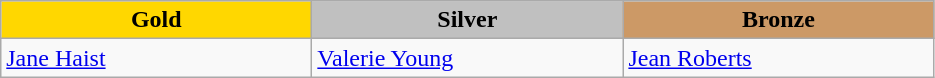<table class="wikitable" style="text-align:left">
<tr align="center">
<td width=200 bgcolor=gold><strong>Gold</strong></td>
<td width=200 bgcolor=silver><strong>Silver</strong></td>
<td width=200 bgcolor=CC9966><strong>Bronze</strong></td>
</tr>
<tr>
<td><a href='#'>Jane Haist</a><br><em></em></td>
<td><a href='#'>Valerie Young</a><br><em></em></td>
<td><a href='#'>Jean Roberts</a><br><em></em></td>
</tr>
</table>
